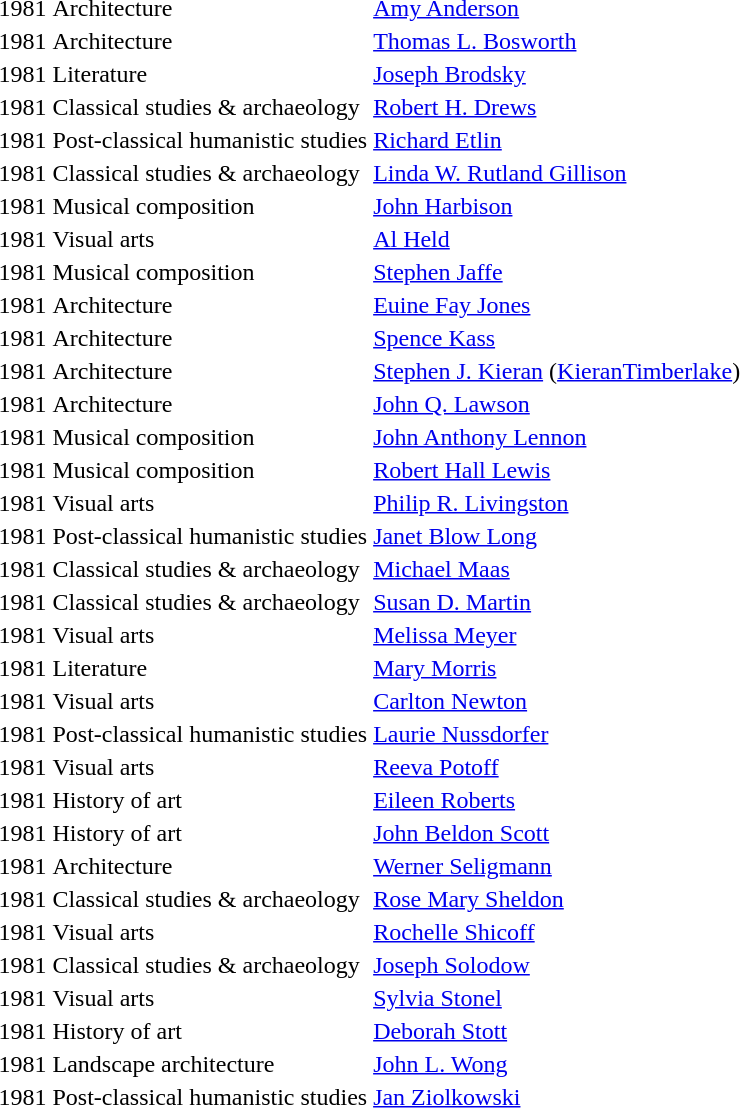<table>
<tr>
<td>1981</td>
<td>Architecture</td>
<td><a href='#'>Amy Anderson</a></td>
</tr>
<tr>
<td>1981</td>
<td>Architecture</td>
<td><a href='#'>Thomas L. Bosworth</a></td>
</tr>
<tr>
<td>1981</td>
<td>Literature</td>
<td><a href='#'>Joseph Brodsky</a></td>
</tr>
<tr>
<td>1981</td>
<td>Classical studies & archaeology</td>
<td><a href='#'>Robert H. Drews</a></td>
</tr>
<tr>
<td>1981</td>
<td>Post-classical humanistic studies</td>
<td><a href='#'>Richard Etlin</a></td>
</tr>
<tr>
<td>1981</td>
<td>Classical studies & archaeology</td>
<td><a href='#'>Linda W. Rutland Gillison</a></td>
</tr>
<tr>
<td>1981</td>
<td>Musical composition</td>
<td><a href='#'>John Harbison</a></td>
</tr>
<tr>
<td>1981</td>
<td>Visual arts</td>
<td><a href='#'>Al Held</a></td>
</tr>
<tr>
<td>1981</td>
<td>Musical composition</td>
<td><a href='#'>Stephen Jaffe</a></td>
</tr>
<tr>
<td>1981</td>
<td>Architecture</td>
<td><a href='#'>Euine Fay Jones</a></td>
</tr>
<tr>
<td>1981</td>
<td>Architecture</td>
<td><a href='#'>Spence Kass</a></td>
</tr>
<tr>
<td>1981</td>
<td>Architecture</td>
<td><a href='#'>Stephen J. Kieran</a> (<a href='#'>KieranTimberlake</a>)</td>
</tr>
<tr>
<td>1981</td>
<td>Architecture</td>
<td><a href='#'>John Q. Lawson</a></td>
</tr>
<tr>
<td>1981</td>
<td>Musical composition</td>
<td><a href='#'>John Anthony Lennon</a></td>
</tr>
<tr>
<td>1981</td>
<td>Musical composition</td>
<td><a href='#'>Robert Hall Lewis</a></td>
</tr>
<tr>
<td>1981</td>
<td>Visual arts</td>
<td><a href='#'>Philip R. Livingston</a></td>
</tr>
<tr>
<td>1981</td>
<td>Post-classical humanistic studies</td>
<td><a href='#'>Janet Blow Long</a></td>
</tr>
<tr>
<td>1981</td>
<td>Classical studies & archaeology</td>
<td><a href='#'>Michael Maas</a></td>
</tr>
<tr>
<td>1981</td>
<td>Classical studies & archaeology</td>
<td><a href='#'>Susan D. Martin</a></td>
</tr>
<tr>
<td>1981</td>
<td>Visual arts</td>
<td><a href='#'>Melissa Meyer</a></td>
</tr>
<tr>
<td>1981</td>
<td>Literature</td>
<td><a href='#'>Mary Morris</a></td>
</tr>
<tr>
<td>1981</td>
<td>Visual arts</td>
<td><a href='#'>Carlton Newton</a></td>
</tr>
<tr>
<td>1981</td>
<td>Post-classical humanistic studies</td>
<td><a href='#'>Laurie Nussdorfer</a></td>
</tr>
<tr>
<td>1981</td>
<td>Visual arts</td>
<td><a href='#'>Reeva Potoff</a></td>
</tr>
<tr>
<td>1981</td>
<td>History of art</td>
<td><a href='#'>Eileen Roberts</a></td>
</tr>
<tr>
<td>1981</td>
<td>History of art</td>
<td><a href='#'>John Beldon Scott</a></td>
</tr>
<tr>
<td>1981</td>
<td>Architecture</td>
<td><a href='#'>Werner Seligmann</a></td>
</tr>
<tr>
<td>1981</td>
<td>Classical studies & archaeology</td>
<td><a href='#'>Rose Mary Sheldon</a></td>
</tr>
<tr>
<td>1981</td>
<td>Visual arts</td>
<td><a href='#'>Rochelle Shicoff</a></td>
</tr>
<tr>
<td>1981</td>
<td>Classical studies & archaeology</td>
<td><a href='#'>Joseph Solodow</a></td>
</tr>
<tr>
<td>1981</td>
<td>Visual arts</td>
<td><a href='#'>Sylvia Stonel</a></td>
</tr>
<tr>
<td>1981</td>
<td>History of art</td>
<td><a href='#'>Deborah Stott</a></td>
</tr>
<tr>
<td>1981</td>
<td>Landscape architecture</td>
<td><a href='#'>John L. Wong</a></td>
</tr>
<tr>
<td>1981</td>
<td>Post-classical humanistic studies</td>
<td><a href='#'>Jan Ziolkowski</a></td>
</tr>
<tr>
</tr>
</table>
